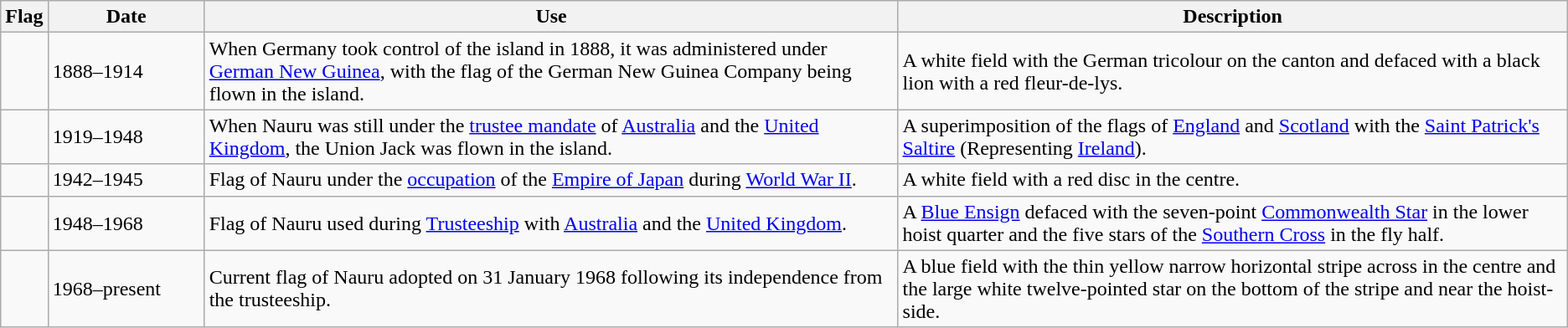<table class="wikitable">
<tr>
<th>Flag</th>
<th style="width:10%;">Date</th>
<th>Use</th>
<th>Description</th>
</tr>
<tr>
<td style="text-align:center"></td>
<td>1888–1914</td>
<td>When Germany took control of the island in 1888, it was administered under <a href='#'>German New Guinea</a>, with the flag of the German New Guinea Company being flown in the island.</td>
<td>A white field with the German tricolour on the canton and defaced with a black lion with a red fleur-de-lys.</td>
</tr>
<tr>
<td style="text-align:center"></td>
<td>1919–1948</td>
<td>When Nauru was still under the <a href='#'>trustee mandate</a> of <a href='#'>Australia</a> and the <a href='#'>United Kingdom</a>, the Union Jack was flown in the island.</td>
<td>A superimposition of the flags of <a href='#'>England</a> and <a href='#'>Scotland</a> with the <a href='#'>Saint Patrick's Saltire</a> (Representing <a href='#'>Ireland</a>).</td>
</tr>
<tr>
<td style="text-align:center"></td>
<td>1942–1945</td>
<td>Flag of Nauru under the <a href='#'>occupation</a> of the <a href='#'>Empire of Japan</a> during <a href='#'>World War II</a>.</td>
<td>A white field with a red disc in the centre.</td>
</tr>
<tr>
<td style="text-align:center"></td>
<td>1948–1968</td>
<td>Flag of Nauru used during <a href='#'>Trusteeship</a> with <a href='#'>Australia</a> and the <a href='#'>United Kingdom</a>.</td>
<td>A <a href='#'>Blue Ensign</a> defaced with the seven-point <a href='#'>Commonwealth Star</a> in the lower hoist quarter and the five stars of the <a href='#'>Southern Cross</a> in the fly half.</td>
</tr>
<tr>
<td style="text-align:center"></td>
<td>1968–present</td>
<td>Current flag of Nauru adopted on 31 January 1968 following its independence from the trusteeship.</td>
<td>A blue field with the thin yellow narrow horizontal stripe across in the centre and the large white twelve-pointed star on the bottom of the stripe and near the hoist-side.</td>
</tr>
</table>
